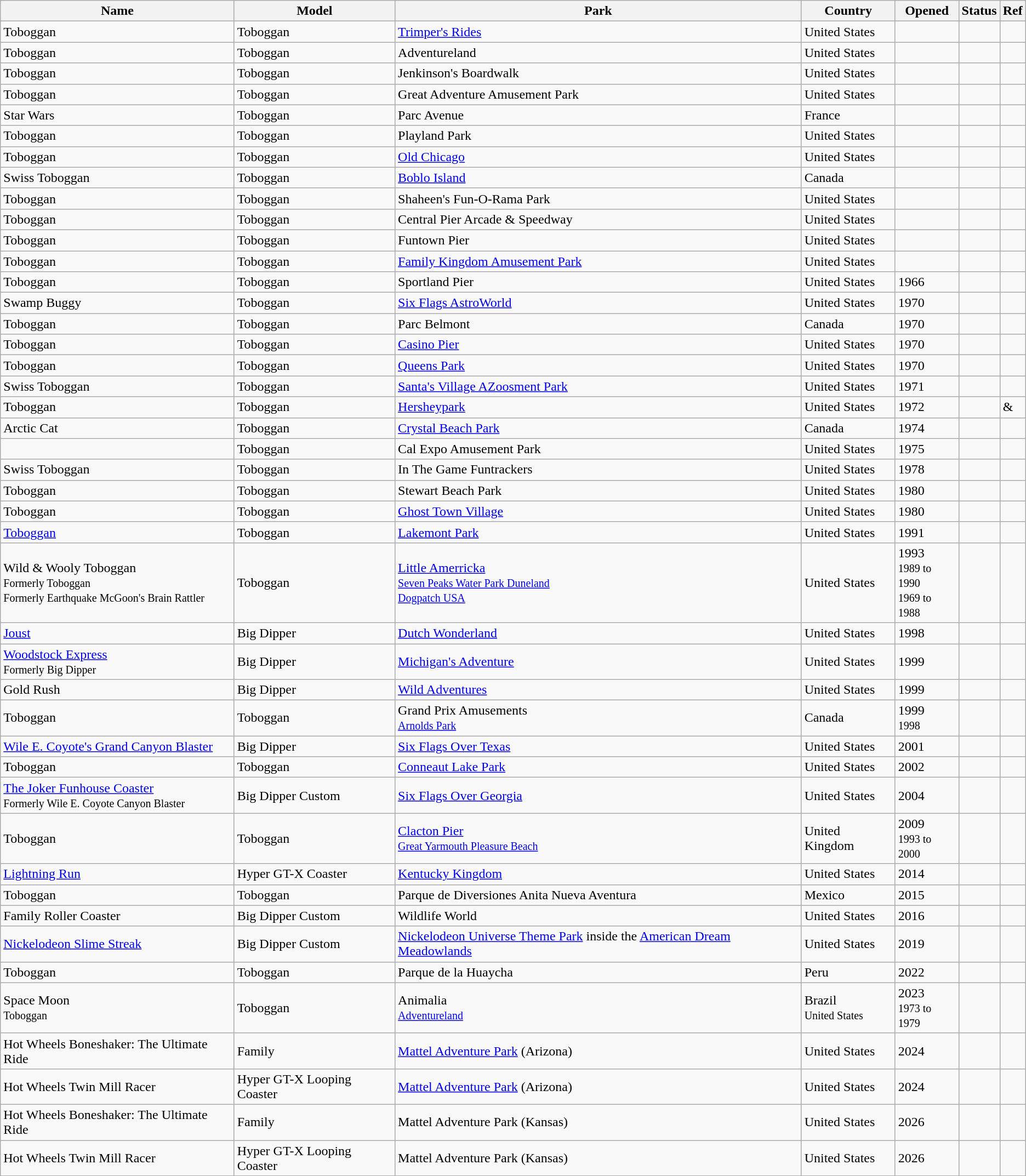<table class="wikitable sortable">
<tr>
<th>Name</th>
<th>Model</th>
<th>Park</th>
<th>Country</th>
<th>Opened</th>
<th>Status</th>
<th class="unsortable">Ref</th>
</tr>
<tr>
<td>Toboggan</td>
<td>Toboggan</td>
<td><a href='#'>Trimper's Rides</a></td>
<td> United States</td>
<td></td>
<td></td>
<td></td>
</tr>
<tr>
<td>Toboggan</td>
<td>Toboggan</td>
<td dventureland (New York)>Adventureland</td>
<td> United States</td>
<td></td>
<td></td>
<td></td>
</tr>
<tr>
<td>Toboggan</td>
<td>Toboggan</td>
<td>Jenkinson's Boardwalk</td>
<td> United States</td>
<td></td>
<td></td>
<td></td>
</tr>
<tr>
<td>Toboggan</td>
<td>Toboggan</td>
<td>Great Adventure Amusement Park</td>
<td> United States</td>
<td></td>
<td></td>
<td></td>
</tr>
<tr>
<td>Star Wars</td>
<td>Toboggan</td>
<td Parc Avenue (amusement park)>Parc Avenue</td>
<td> France</td>
<td></td>
<td></td>
<td></td>
</tr>
<tr>
<td>Toboggan</td>
<td>Toboggan</td>
<td Playland Park (Illinois)>Playland Park</td>
<td> United States</td>
<td></td>
<td></td>
<td></td>
</tr>
<tr>
<td>Toboggan</td>
<td>Toboggan</td>
<td><a href='#'>Old Chicago</a></td>
<td> United States</td>
<td></td>
<td></td>
<td></td>
</tr>
<tr>
<td>Swiss Toboggan</td>
<td>Toboggan</td>
<td><a href='#'>Boblo Island</a></td>
<td> Canada</td>
<td></td>
<td></td>
<td></td>
</tr>
<tr>
<td>Toboggan</td>
<td>Toboggan</td>
<td>Shaheen's Fun-O-Rama Park</td>
<td> United States</td>
<td></td>
<td></td>
<td></td>
</tr>
<tr>
<td>Toboggan</td>
<td>Toboggan</td>
<td>Central Pier Arcade & Speedway</td>
<td> United States</td>
<td></td>
<td></td>
<td></td>
</tr>
<tr>
<td>Toboggan</td>
<td>Toboggan</td>
<td>Funtown Pier</td>
<td> United States</td>
<td></td>
<td></td>
<td></td>
</tr>
<tr>
<td>Toboggan</td>
<td>Toboggan</td>
<td><a href='#'>Family Kingdom Amusement Park</a></td>
<td> United States</td>
<td></td>
<td></td>
<td></td>
</tr>
<tr>
<td>Toboggan</td>
<td>Toboggan</td>
<td>Sportland Pier</td>
<td> United States</td>
<td>1966</td>
<td></td>
<td></td>
</tr>
<tr>
<td>Swamp Buggy</td>
<td>Toboggan</td>
<td><a href='#'>Six Flags AstroWorld</a></td>
<td> United States</td>
<td>1970</td>
<td></td>
<td></td>
</tr>
<tr>
<td>Toboggan</td>
<td>Toboggan</td>
<td>Parc Belmont</td>
<td> Canada</td>
<td>1970</td>
<td></td>
<td></td>
</tr>
<tr>
<td>Toboggan</td>
<td>Toboggan</td>
<td><a href='#'>Casino Pier</a></td>
<td> United States</td>
<td>1970</td>
<td></td>
<td></td>
</tr>
<tr>
<td>Toboggan</td>
<td>Toboggan</td>
<td><a href='#'>Queens Park</a></td>
<td> United States</td>
<td>1970</td>
<td></td>
<td></td>
</tr>
<tr>
<td>Swiss Toboggan</td>
<td>Toboggan</td>
<td><a href='#'>Santa's Village AZoosment Park</a></td>
<td> United States</td>
<td>1971</td>
<td></td>
<td></td>
</tr>
<tr>
<td>Toboggan</td>
<td>Toboggan</td>
<td><a href='#'>Hersheypark</a></td>
<td> United States</td>
<td>1972</td>
<td></td>
<td> & </td>
</tr>
<tr>
<td>Arctic Cat</td>
<td>Toboggan</td>
<td><a href='#'>Crystal Beach Park</a></td>
<td> Canada</td>
<td>1974</td>
<td></td>
<td></td>
</tr>
<tr>
<td></td>
<td>Toboggan</td>
<td>Cal Expo Amusement Park</td>
<td> United States</td>
<td>1975</td>
<td></td>
<td></td>
</tr>
<tr>
<td>Swiss Toboggan</td>
<td>Toboggan</td>
<td>In The Game Funtrackers</td>
<td> United States</td>
<td>1978</td>
<td></td>
<td></td>
</tr>
<tr>
<td>Toboggan</td>
<td>Toboggan</td>
<td>Stewart Beach Park</td>
<td> United States</td>
<td>1980</td>
<td></td>
<td></td>
</tr>
<tr>
<td>Toboggan</td>
<td>Toboggan</td>
<td><a href='#'>Ghost Town Village</a></td>
<td> United States</td>
<td>1980</td>
<td></td>
<td></td>
</tr>
<tr>
<td><a href='#'>Toboggan</a></td>
<td>Toboggan</td>
<td><a href='#'>Lakemont Park</a></td>
<td> United States</td>
<td>1991</td>
<td></td>
<td></td>
</tr>
<tr>
<td>Wild & Wooly Toboggan<br><small>Formerly Toboggan<br>Formerly Earthquake McGoon's Brain Rattler</small></td>
<td>Toboggan</td>
<td><a href='#'>Little Amerricka</a><br><small><a href='#'>Seven Peaks Water Park Duneland</a><br><a href='#'>Dogpatch USA</a></small></td>
<td> United States</td>
<td>1993<br><small>1989 to 1990<br>1969 to 1988</small></td>
<td></td>
<td><br><br></td>
</tr>
<tr>
<td><a href='#'>Joust</a></td>
<td>Big Dipper</td>
<td><a href='#'>Dutch Wonderland</a></td>
<td> United States</td>
<td>1998</td>
<td></td>
<td></td>
</tr>
<tr>
<td><a href='#'>Woodstock Express</a><br><small>Formerly Big Dipper</small></td>
<td>Big Dipper</td>
<td><a href='#'>Michigan's Adventure</a></td>
<td> United States</td>
<td>1999</td>
<td></td>
<td><br></td>
</tr>
<tr>
<td>Gold Rush</td>
<td>Big Dipper</td>
<td><a href='#'>Wild Adventures</a></td>
<td> United States</td>
<td>1999</td>
<td></td>
<td></td>
</tr>
<tr>
<td>Toboggan</td>
<td>Toboggan</td>
<td>Grand Prix Amusements<br><small><a href='#'>Arnolds Park</a></small></td>
<td> Canada</td>
<td>1999<br><small>1998</small></td>
<td></td>
<td><br></td>
</tr>
<tr>
<td><a href='#'>Wile E. Coyote's Grand Canyon Blaster</a></td>
<td>Big Dipper</td>
<td><a href='#'>Six Flags Over Texas</a></td>
<td> United States</td>
<td>2001</td>
<td></td>
<td></td>
</tr>
<tr>
<td>Toboggan</td>
<td>Toboggan</td>
<td><a href='#'>Conneaut Lake Park</a></td>
<td> United States</td>
<td>2002</td>
<td></td>
<td></td>
</tr>
<tr>
<td><a href='#'>The Joker Funhouse Coaster</a><br><small>Formerly Wile E. Coyote Canyon Blaster</small></td>
<td>Big Dipper Custom</td>
<td><a href='#'>Six Flags Over Georgia</a></td>
<td> United States</td>
<td>2004</td>
<td></td>
<td></td>
</tr>
<tr>
<td>Toboggan</td>
<td>Toboggan</td>
<td><a href='#'>Clacton Pier</a><br><small><a href='#'>Great Yarmouth Pleasure Beach</a></small></td>
<td> United Kingdom</td>
<td>2009<br><small>1993 to 2000</small></td>
<td></td>
<td><br></td>
</tr>
<tr>
<td><a href='#'>Lightning Run</a></td>
<td>Hyper GT-X Coaster</td>
<td><a href='#'>Kentucky Kingdom</a></td>
<td> United States</td>
<td>2014</td>
<td></td>
<td></td>
</tr>
<tr>
<td>Toboggan</td>
<td>Toboggan</td>
<td>Parque de Diversiones Anita Nueva Aventura</td>
<td> Mexico</td>
<td>2015</td>
<td></td>
<td></td>
</tr>
<tr>
<td Family Roller Coaster (Wildlife World)>Family Roller Coaster</td>
<td>Big Dipper Custom</td>
<td>Wildlife World</td>
<td> United States</td>
<td>2016</td>
<td></td>
<td></td>
</tr>
<tr>
<td><a href='#'>Nickelodeon Slime Streak</a></td>
<td>Big Dipper Custom</td>
<td><a href='#'>Nickelodeon Universe Theme Park</a> inside the <a href='#'>American Dream Meadowlands</a></td>
<td> United States</td>
<td>2019</td>
<td></td>
<td></td>
</tr>
<tr>
<td>Toboggan</td>
<td>Toboggan</td>
<td>Parque de la Huaycha</td>
<td> Peru</td>
<td>2022</td>
<td></td>
<td></td>
</tr>
<tr>
<td>Space Moon <br><small>Toboggan</small></td>
<td>Toboggan</td>
<td>Animalia <br><small><a href='#'>Adventureland</a></small></td>
<td> Brazil <br><small> United States</small></td>
<td>2023 <br><small>1973 to 1979</small></td>
<td></td>
<td></td>
</tr>
<tr>
<td>Hot Wheels Boneshaker: The Ultimate Ride</td>
<td>Family</td>
<td><a href='#'>Mattel Adventure Park</a> (Arizona)</td>
<td> United States</td>
<td>2024</td>
<td></td>
<td></td>
</tr>
<tr>
<td>Hot Wheels Twin Mill Racer</td>
<td>Hyper GT-X Looping Coaster</td>
<td><a href='#'>Mattel Adventure Park</a> (Arizona)</td>
<td> United States</td>
<td>2024</td>
<td></td>
<td></td>
</tr>
<tr>
<td>Hot Wheels Boneshaker: The Ultimate Ride</td>
<td>Family</td>
<td>Mattel Adventure Park (Kansas)</td>
<td> United States</td>
<td>2026</td>
<td></td>
<td></td>
</tr>
<tr>
<td>Hot Wheels Twin Mill Racer</td>
<td>Hyper GT-X Looping Coaster</td>
<td>Mattel Adventure Park (Kansas)</td>
<td> United States</td>
<td>2026</td>
<td></td>
<td></td>
</tr>
</table>
